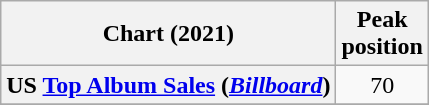<table class="wikitable plainrowheaders sortable" style="text-align:center;" border="1">
<tr>
<th scope="col">Chart (2021)</th>
<th scope="col">Peak<br>position</th>
</tr>
<tr>
<th scope="row">US <a href='#'>Top Album Sales</a> (<em><a href='#'>Billboard</a></em>)</th>
<td>70</td>
</tr>
<tr>
</tr>
</table>
